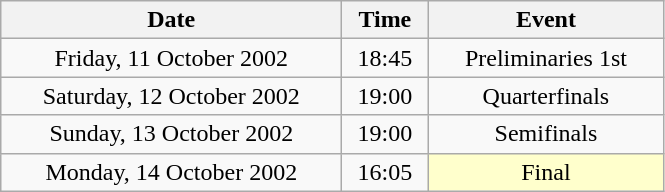<table class = "wikitable" style="text-align:center;">
<tr>
<th width=220>Date</th>
<th width=50>Time</th>
<th width=150>Event</th>
</tr>
<tr>
<td>Friday, 11 October 2002</td>
<td>18:45</td>
<td>Preliminaries 1st</td>
</tr>
<tr>
<td>Saturday, 12 October 2002</td>
<td>19:00</td>
<td>Quarterfinals</td>
</tr>
<tr>
<td>Sunday, 13 October 2002</td>
<td>19:00</td>
<td>Semifinals</td>
</tr>
<tr>
<td>Monday, 14 October 2002</td>
<td>16:05</td>
<td bgcolor=ffffcc>Final</td>
</tr>
</table>
